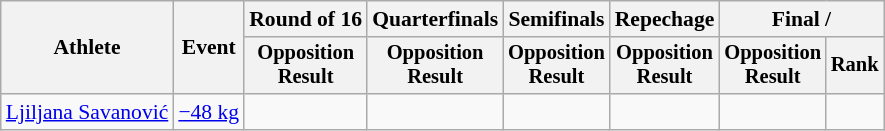<table class="wikitable" style="font-size:90%">
<tr>
<th rowspan="2">Athlete</th>
<th rowspan="2">Event</th>
<th>Round of 16</th>
<th>Quarterfinals</th>
<th>Semifinals</th>
<th>Repechage</th>
<th colspan=2>Final / </th>
</tr>
<tr style="font-size:95%">
<th>Opposition<br>Result</th>
<th>Opposition<br>Result</th>
<th>Opposition<br>Result</th>
<th>Opposition<br>Result</th>
<th>Opposition<br>Result</th>
<th>Rank</th>
</tr>
<tr align=center>
<td align=left><a href='#'>Ljiljana Savanović</a></td>
<td align=left><a href='#'>−48 kg</a></td>
<td></td>
<td></td>
<td></td>
<td></td>
<td></td>
<td></td>
</tr>
</table>
